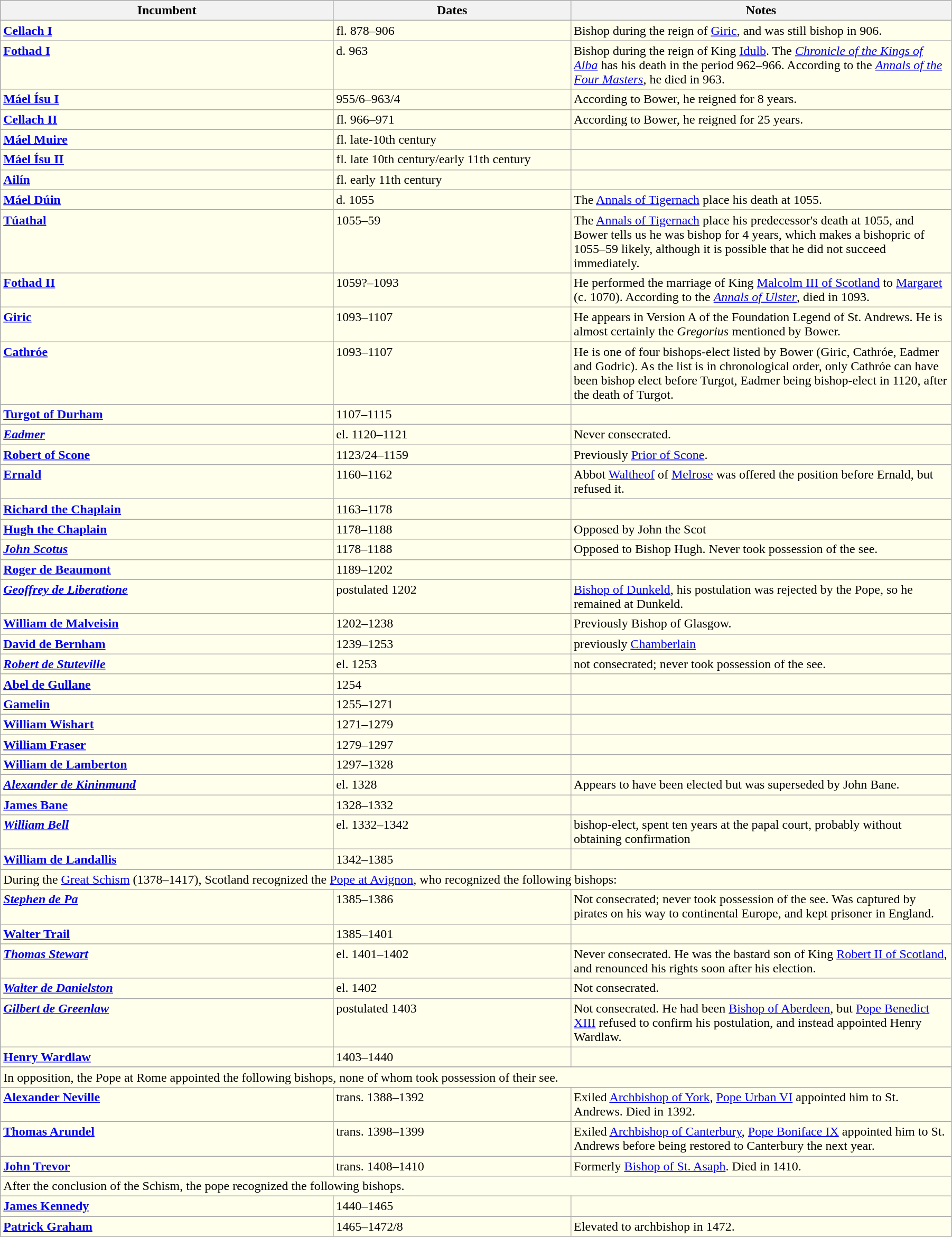<table class="wikitable" style="width:95%;" border="1" cellpadding="2">
<tr align=left>
<th width="35%">Incumbent</th>
<th width="25%">Dates</th>
<th width="40%">Notes</th>
</tr>
<tr valign=top bgcolor="#ffffec">
<td><strong><a href='#'>Cellach I</a></strong></td>
<td>fl. 878–906</td>
<td>Bishop during the reign of <a href='#'>Giric</a>, and was still bishop in 906.</td>
</tr>
<tr valign=top bgcolor="#ffffec">
<td><strong><a href='#'>Fothad I</a></strong></td>
<td>d. 963</td>
<td>Bishop during the reign of King <a href='#'>Idulb</a>. The <em><a href='#'>Chronicle of the Kings of Alba</a></em> has his death in the period 962–966. According to the <em><a href='#'>Annals of the Four Masters</a></em>, he died in 963.</td>
</tr>
<tr valign=top bgcolor="#ffffec">
<td><strong><a href='#'>Máel Ísu I</a></strong></td>
<td>955/6–963/4</td>
<td>According to Bower, he reigned for 8 years.</td>
</tr>
<tr valign=top bgcolor="#ffffec">
<td><strong><a href='#'>Cellach II</a></strong></td>
<td>fl. 966–971</td>
<td>According to Bower, he reigned for 25 years.</td>
</tr>
<tr valign=top bgcolor="#ffffec">
<td><strong><a href='#'>Máel Muire</a></strong></td>
<td>fl. late-10th century</td>
<td></td>
</tr>
<tr valign=top bgcolor="#ffffec">
<td><strong><a href='#'>Máel Ísu II</a></strong></td>
<td>fl. late 10th century/early 11th century</td>
<td></td>
</tr>
<tr valign=top bgcolor="#ffffec">
<td><strong><a href='#'>Ailín</a></strong></td>
<td>fl. early 11th century</td>
<td></td>
</tr>
<tr valign=top bgcolor="#ffffec">
<td><strong><a href='#'>Máel Dúin</a></strong></td>
<td>d. 1055</td>
<td>The <a href='#'>Annals of Tigernach</a> place his death at 1055.</td>
</tr>
<tr valign=top bgcolor="#ffffec">
<td><strong><a href='#'>Túathal</a></strong></td>
<td>1055–59</td>
<td>The <a href='#'>Annals of Tigernach</a> place his predecessor's death at 1055, and Bower tells us he was bishop for 4 years, which makes a bishopric of 1055–59 likely, although it is possible that he did not succeed immediately.</td>
</tr>
<tr valign=top bgcolor="#ffffec">
<td><strong><a href='#'>Fothad II</a></strong></td>
<td>1059?–1093</td>
<td>He performed the marriage of King <a href='#'>Malcolm III of Scotland</a> to <a href='#'>Margaret</a> (c. 1070). According to the <em><a href='#'>Annals of Ulster</a></em>, died in 1093.</td>
</tr>
<tr valign=top bgcolor="#ffffec">
<td><strong><a href='#'>Giric</a></strong></td>
<td>1093–1107</td>
<td>He appears in Version A of the Foundation Legend of St. Andrews. He is almost certainly the <em>Gregorius</em> mentioned by Bower.</td>
</tr>
<tr valign=top bgcolor="#ffffec">
<td><strong><a href='#'>Cathróe</a></strong></td>
<td>1093–1107</td>
<td>He is one of four bishops-elect listed by Bower (Giric, Cathróe, Eadmer and Godric). As the list is in chronological order, only Cathróe can have been bishop elect before Turgot, Eadmer being bishop-elect in 1120, after the death of Turgot.</td>
</tr>
<tr valign=top bgcolor="#ffffec">
<td><strong><a href='#'>Turgot of Durham</a></strong></td>
<td>1107–1115</td>
<td></td>
</tr>
<tr valign=top bgcolor="#ffffec">
<td><strong><em><a href='#'>Eadmer</a></em></strong></td>
<td>el. 1120–1121</td>
<td>Never consecrated.</td>
</tr>
<tr valign=top bgcolor="#ffffec">
<td><strong><a href='#'>Robert of Scone</a></strong></td>
<td>1123/24–1159</td>
<td>Previously <a href='#'>Prior of Scone</a>.</td>
</tr>
<tr valign=top bgcolor="#ffffec">
<td><strong><a href='#'>Ernald</a></strong></td>
<td>1160–1162</td>
<td>Abbot <a href='#'>Waltheof</a> of <a href='#'>Melrose</a> was offered the position before Ernald, but refused it.</td>
</tr>
<tr valign=top bgcolor="#ffffec">
<td><strong><a href='#'>Richard the Chaplain</a></strong></td>
<td>1163–1178</td>
<td></td>
</tr>
<tr valign=top bgcolor="#ffffec">
<td><strong><a href='#'>Hugh the Chaplain</a></strong></td>
<td>1178–1188</td>
<td>Opposed by John the Scot</td>
</tr>
<tr valign=top bgcolor="#ffffec">
<td><strong><em><a href='#'>John Scotus</a></em></strong></td>
<td>1178–1188</td>
<td>Opposed to Bishop Hugh. Never took possession of the see.</td>
</tr>
<tr valign=top bgcolor="#ffffec">
<td><strong><a href='#'>Roger de Beaumont</a></strong></td>
<td>1189–1202</td>
<td></td>
</tr>
<tr valign=top bgcolor="#ffffec">
<td><strong><em><a href='#'>Geoffrey de Liberatione</a></em></strong></td>
<td>postulated 1202</td>
<td><a href='#'>Bishop of Dunkeld</a>, his postulation was rejected by the Pope, so he remained at Dunkeld.</td>
</tr>
<tr valign=top bgcolor="#ffffec">
<td><strong><a href='#'>William de Malveisin</a></strong></td>
<td>1202–1238</td>
<td>Previously Bishop of Glasgow.</td>
</tr>
<tr valign=top bgcolor="#ffffec">
<td><strong><a href='#'>David de Bernham</a></strong></td>
<td>1239–1253</td>
<td>previously <a href='#'>Chamberlain</a></td>
</tr>
<tr valign=top bgcolor="#ffffec">
<td><strong><em><a href='#'>Robert de Stuteville</a></em></strong></td>
<td>el. 1253</td>
<td>not consecrated; never took possession of the see.</td>
</tr>
<tr valign=top bgcolor="#ffffec">
<td><strong><a href='#'>Abel de Gullane</a></strong></td>
<td>1254</td>
<td></td>
</tr>
<tr valign=top bgcolor="#ffffec">
<td><strong><a href='#'>Gamelin</a></strong></td>
<td>1255–1271</td>
<td></td>
</tr>
<tr valign=top bgcolor="#ffffec">
<td><strong><a href='#'>William Wishart</a></strong></td>
<td>1271–1279</td>
<td></td>
</tr>
<tr valign=top bgcolor="#ffffec">
<td><strong><a href='#'>William Fraser</a></strong></td>
<td>1279–1297</td>
<td></td>
</tr>
<tr valign=top bgcolor="#ffffec">
<td><strong><a href='#'>William de Lamberton</a></strong></td>
<td>1297–1328</td>
<td></td>
</tr>
<tr valign=top bgcolor="#ffffec">
<td><strong><em><a href='#'>Alexander de Kininmund</a></em></strong></td>
<td>el. 1328</td>
<td>Appears to have been elected but was superseded by John Bane.</td>
</tr>
<tr valign=top bgcolor="#ffffec">
<td><strong><a href='#'>James Bane</a></strong></td>
<td>1328–1332</td>
<td></td>
</tr>
<tr valign=top bgcolor="#ffffec">
<td><strong><em><a href='#'>William Bell</a></em></strong></td>
<td>el. 1332–1342</td>
<td>bishop-elect, spent ten years at the papal court, probably without obtaining confirmation</td>
</tr>
<tr valign=top bgcolor="#ffffec">
<td><strong><a href='#'>William de Landallis</a></strong></td>
<td>1342–1385</td>
<td></td>
</tr>
<tr valign=top bgcolor="#ffffec">
<td colspan=3>During the <a href='#'>Great Schism</a> (1378–1417), Scotland recognized the <a href='#'>Pope at Avignon</a>, who recognized the following bishops:</td>
</tr>
<tr valign=top bgcolor="#ffffec">
<td><strong><em><a href='#'>Stephen de Pa</a></em></strong></td>
<td>1385–1386</td>
<td>Not consecrated; never took possession of the see. Was captured by pirates on his way to continental Europe, and kept prisoner in England.</td>
</tr>
<tr valign=top bgcolor="#ffffec">
<td><strong><a href='#'>Walter Trail</a></strong></td>
<td>1385–1401</td>
<td></td>
</tr>
<tr valign=top bgcolor="#ffffec">
</tr>
<tr valign=top bgcolor="#ffffec">
<td><strong><em><a href='#'>Thomas Stewart</a></em></strong></td>
<td>el. 1401–1402</td>
<td>Never consecrated. He was the bastard son of King <a href='#'>Robert II of Scotland</a>, and renounced his rights soon after his election.</td>
</tr>
<tr valign=top bgcolor="#ffffec">
<td><strong><em><a href='#'>Walter de Danielston</a></em></strong></td>
<td>el. 1402</td>
<td>Not consecrated.</td>
</tr>
<tr valign=top bgcolor="#ffffec">
<td><strong><em><a href='#'>Gilbert de Greenlaw</a></em></strong></td>
<td>postulated 1403</td>
<td>Not consecrated. He had been <a href='#'>Bishop of Aberdeen</a>, but <a href='#'>Pope Benedict XIII</a> refused to confirm his postulation, and instead appointed Henry Wardlaw.</td>
</tr>
<tr valign=top bgcolor="#ffffec">
<td><strong><a href='#'>Henry Wardlaw</a></strong></td>
<td>1403–1440</td>
<td></td>
</tr>
<tr valign=top bgcolor="#ffffec">
</tr>
<tr valign=top bgcolor="#ffffec">
<td colspan=3>In opposition, the Pope at Rome appointed the following bishops, none of whom took possession of their see.</td>
</tr>
<tr valign=top bgcolor="#ffffec">
<td><strong><a href='#'>Alexander Neville</a></strong></td>
<td>trans. 1388–1392</td>
<td>Exiled <a href='#'>Archbishop of York</a>, <a href='#'>Pope Urban VI</a> appointed him to St. Andrews. Died in 1392.</td>
</tr>
<tr valign=top bgcolor="#ffffec">
<td><strong><a href='#'>Thomas Arundel</a></strong></td>
<td>trans. 1398–1399</td>
<td>Exiled <a href='#'>Archbishop of Canterbury</a>, <a href='#'>Pope Boniface IX</a> appointed him to St. Andrews before being restored to Canterbury the next year.</td>
</tr>
<tr valign=top bgcolor="#ffffec">
<td><strong><a href='#'>John Trevor</a></strong></td>
<td>trans. 1408–1410</td>
<td>Formerly <a href='#'>Bishop of St. Asaph</a>. Died in 1410.</td>
</tr>
<tr valign=top bgcolor="#ffffee">
<td colspan=3>After the conclusion of the Schism, the pope recognized the following bishops.</td>
</tr>
<tr valign=top bgcolor="#ffffec">
<td><strong><a href='#'>James Kennedy</a></strong></td>
<td>1440–1465</td>
<td></td>
</tr>
<tr valign=top bgcolor="#ffffec">
<td><strong><a href='#'>Patrick Graham</a></strong></td>
<td>1465–1472/8</td>
<td>Elevated to archbishop in 1472.</td>
</tr>
</table>
